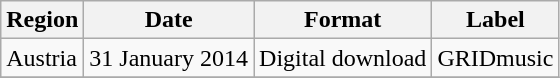<table class=wikitable>
<tr>
<th>Region</th>
<th>Date</th>
<th>Format</th>
<th>Label</th>
</tr>
<tr>
<td>Austria</td>
<td>31 January 2014</td>
<td>Digital download</td>
<td>GRIDmusic</td>
</tr>
<tr>
</tr>
</table>
